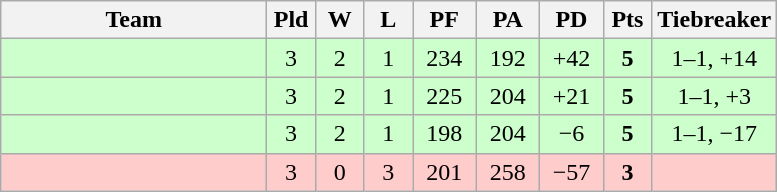<table class="wikitable" style="text-align:center;">
<tr>
<th width=170>Team</th>
<th width=25>Pld</th>
<th width=25>W</th>
<th width=25>L</th>
<th width=35>PF</th>
<th width=35>PA</th>
<th width=35>PD</th>
<th width=25>Pts</th>
<th width=50>Tiebreaker</th>
</tr>
<tr bgcolor=ccffcc>
<td align="left"></td>
<td>3</td>
<td>2</td>
<td>1</td>
<td>234</td>
<td>192</td>
<td>+42</td>
<td><strong>5</strong></td>
<td>1–1, +14</td>
</tr>
<tr bgcolor=ccffcc>
<td align="left"></td>
<td>3</td>
<td>2</td>
<td>1</td>
<td>225</td>
<td>204</td>
<td>+21</td>
<td><strong>5</strong></td>
<td>1–1, +3</td>
</tr>
<tr bgcolor=ccffcc>
<td align="left"></td>
<td>3</td>
<td>2</td>
<td>1</td>
<td>198</td>
<td>204</td>
<td>−6</td>
<td><strong>5</strong></td>
<td>1–1, −17</td>
</tr>
<tr bgcolor=ffcccc>
<td align="left"></td>
<td>3</td>
<td>0</td>
<td>3</td>
<td>201</td>
<td>258</td>
<td>−57</td>
<td><strong>3</strong></td>
<td></td>
</tr>
</table>
